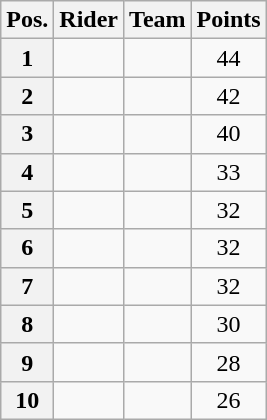<table class="wikitable">
<tr>
<th>Pos.</th>
<th>Rider</th>
<th>Team</th>
<th>Points</th>
</tr>
<tr>
<th>1</th>
<td></td>
<td></td>
<td align="center">44</td>
</tr>
<tr>
<th>2</th>
<td></td>
<td></td>
<td align="center">42</td>
</tr>
<tr>
<th>3</th>
<td></td>
<td></td>
<td align="center">40</td>
</tr>
<tr>
<th>4</th>
<td></td>
<td></td>
<td align="center">33</td>
</tr>
<tr>
<th>5</th>
<td></td>
<td></td>
<td align="center">32</td>
</tr>
<tr>
<th>6</th>
<td></td>
<td></td>
<td align="center">32</td>
</tr>
<tr>
<th>7</th>
<td></td>
<td></td>
<td align="center">32</td>
</tr>
<tr>
<th>8</th>
<td></td>
<td></td>
<td align="center">30</td>
</tr>
<tr>
<th>9</th>
<td></td>
<td></td>
<td align="center">28</td>
</tr>
<tr>
<th>10</th>
<td></td>
<td></td>
<td align="center">26</td>
</tr>
</table>
